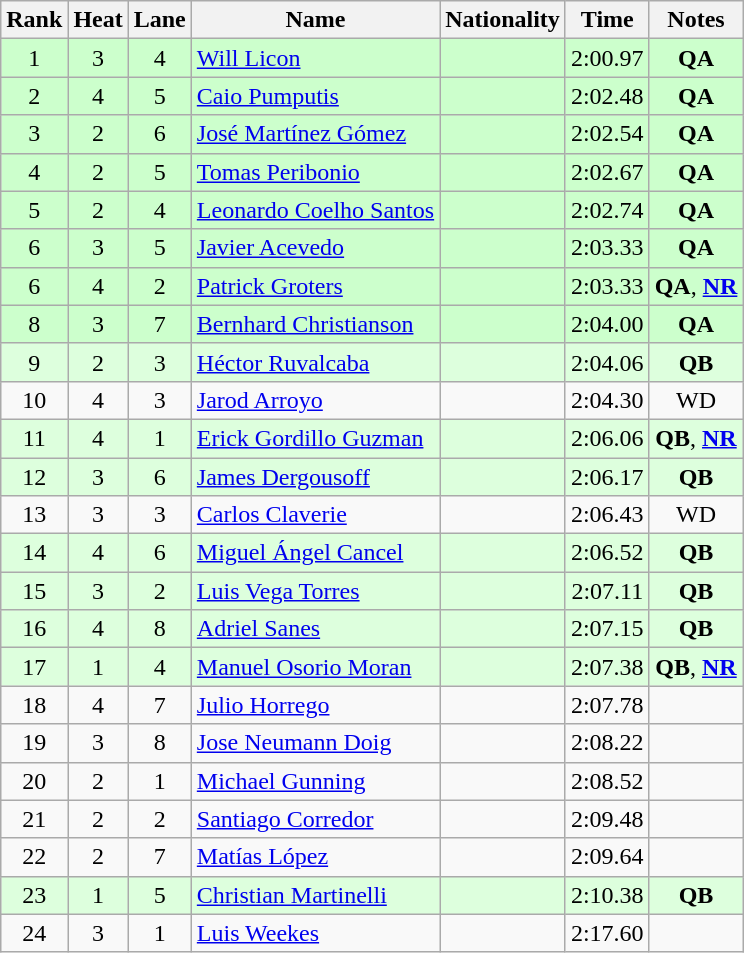<table class="wikitable sortable" style="text-align:center">
<tr>
<th>Rank</th>
<th>Heat</th>
<th>Lane</th>
<th>Name</th>
<th>Nationality</th>
<th>Time</th>
<th>Notes</th>
</tr>
<tr bgcolor=ccffcc>
<td>1</td>
<td>3</td>
<td>4</td>
<td align=left><a href='#'>Will Licon</a></td>
<td align=left></td>
<td>2:00.97</td>
<td><strong>QA</strong></td>
</tr>
<tr bgcolor=ccffcc>
<td>2</td>
<td>4</td>
<td>5</td>
<td align=left><a href='#'>Caio Pumputis</a></td>
<td align=left></td>
<td>2:02.48</td>
<td><strong>QA</strong></td>
</tr>
<tr bgcolor=ccffcc>
<td>3</td>
<td>2</td>
<td>6</td>
<td align=left><a href='#'>José Martínez Gómez</a></td>
<td align=left></td>
<td>2:02.54</td>
<td><strong>QA</strong></td>
</tr>
<tr bgcolor=ccffcc>
<td>4</td>
<td>2</td>
<td>5</td>
<td align=left><a href='#'>Tomas Peribonio</a></td>
<td align=left></td>
<td>2:02.67</td>
<td><strong>QA</strong></td>
</tr>
<tr bgcolor=ccffcc>
<td>5</td>
<td>2</td>
<td>4</td>
<td align=left><a href='#'>Leonardo Coelho Santos</a></td>
<td align=left></td>
<td>2:02.74</td>
<td><strong>QA</strong></td>
</tr>
<tr bgcolor=ccffcc>
<td>6</td>
<td>3</td>
<td>5</td>
<td align=left><a href='#'>Javier Acevedo</a></td>
<td align=left></td>
<td>2:03.33</td>
<td><strong>QA</strong></td>
</tr>
<tr bgcolor=ccffcc>
<td>6</td>
<td>4</td>
<td>2</td>
<td align=left><a href='#'>Patrick Groters</a></td>
<td align=left></td>
<td>2:03.33</td>
<td><strong>QA</strong>, <strong><a href='#'>NR</a></strong></td>
</tr>
<tr bgcolor=ccffcc>
<td>8</td>
<td>3</td>
<td>7</td>
<td align=left><a href='#'>Bernhard Christianson</a></td>
<td align=left></td>
<td>2:04.00</td>
<td><strong>QA</strong></td>
</tr>
<tr bgcolor=ddffdd>
<td>9</td>
<td>2</td>
<td>3</td>
<td align=left><a href='#'>Héctor Ruvalcaba</a></td>
<td align=left></td>
<td>2:04.06</td>
<td><strong>QB</strong></td>
</tr>
<tr>
<td>10</td>
<td>4</td>
<td>3</td>
<td align=left><a href='#'>Jarod Arroyo</a></td>
<td align=left></td>
<td>2:04.30</td>
<td>WD</td>
</tr>
<tr bgcolor=ddffdd>
<td>11</td>
<td>4</td>
<td>1</td>
<td align=left><a href='#'>Erick Gordillo Guzman</a></td>
<td align=left></td>
<td>2:06.06</td>
<td><strong>QB</strong>, <strong><a href='#'>NR</a></strong></td>
</tr>
<tr bgcolor=ddffdd>
<td>12</td>
<td>3</td>
<td>6</td>
<td align=left><a href='#'>James Dergousoff</a></td>
<td align=left></td>
<td>2:06.17</td>
<td><strong>QB</strong></td>
</tr>
<tr>
<td>13</td>
<td>3</td>
<td>3</td>
<td align=left><a href='#'>Carlos Claverie</a></td>
<td align=left></td>
<td>2:06.43</td>
<td>WD</td>
</tr>
<tr bgcolor=ddffdd>
<td>14</td>
<td>4</td>
<td>6</td>
<td align=left><a href='#'>Miguel Ángel Cancel</a></td>
<td align=left></td>
<td>2:06.52</td>
<td><strong>QB</strong></td>
</tr>
<tr bgcolor=ddffdd>
<td>15</td>
<td>3</td>
<td>2</td>
<td align=left><a href='#'>Luis Vega Torres</a></td>
<td align=left></td>
<td>2:07.11</td>
<td><strong>QB</strong></td>
</tr>
<tr bgcolor=ddffdd>
<td>16</td>
<td>4</td>
<td>8</td>
<td align=left><a href='#'>Adriel Sanes</a></td>
<td align=left></td>
<td>2:07.15</td>
<td><strong>QB</strong></td>
</tr>
<tr bgcolor=ddffdd>
<td>17</td>
<td>1</td>
<td>4</td>
<td align=left><a href='#'>Manuel Osorio Moran</a></td>
<td align=left></td>
<td>2:07.38</td>
<td><strong>QB</strong>, <strong><a href='#'>NR</a></strong></td>
</tr>
<tr>
<td>18</td>
<td>4</td>
<td>7</td>
<td align=left><a href='#'>Julio Horrego</a></td>
<td align=left></td>
<td>2:07.78</td>
<td></td>
</tr>
<tr>
<td>19</td>
<td>3</td>
<td>8</td>
<td align=left><a href='#'>Jose Neumann Doig</a></td>
<td align=left></td>
<td>2:08.22</td>
<td></td>
</tr>
<tr>
<td>20</td>
<td>2</td>
<td>1</td>
<td align=left><a href='#'>Michael Gunning</a></td>
<td align=left></td>
<td>2:08.52</td>
<td></td>
</tr>
<tr>
<td>21</td>
<td>2</td>
<td>2</td>
<td align=left><a href='#'>Santiago Corredor</a></td>
<td align=left></td>
<td>2:09.48</td>
<td></td>
</tr>
<tr>
<td>22</td>
<td>2</td>
<td>7</td>
<td align=left><a href='#'>Matías López</a></td>
<td align=left></td>
<td>2:09.64</td>
<td></td>
</tr>
<tr bgcolor=ddffdd>
<td>23</td>
<td>1</td>
<td>5</td>
<td align=left><a href='#'>Christian Martinelli</a></td>
<td align=left></td>
<td>2:10.38</td>
<td><strong>QB</strong></td>
</tr>
<tr>
<td>24</td>
<td>3</td>
<td>1</td>
<td align=left><a href='#'>Luis Weekes</a></td>
<td align=left></td>
<td>2:17.60</td>
<td></td>
</tr>
</table>
